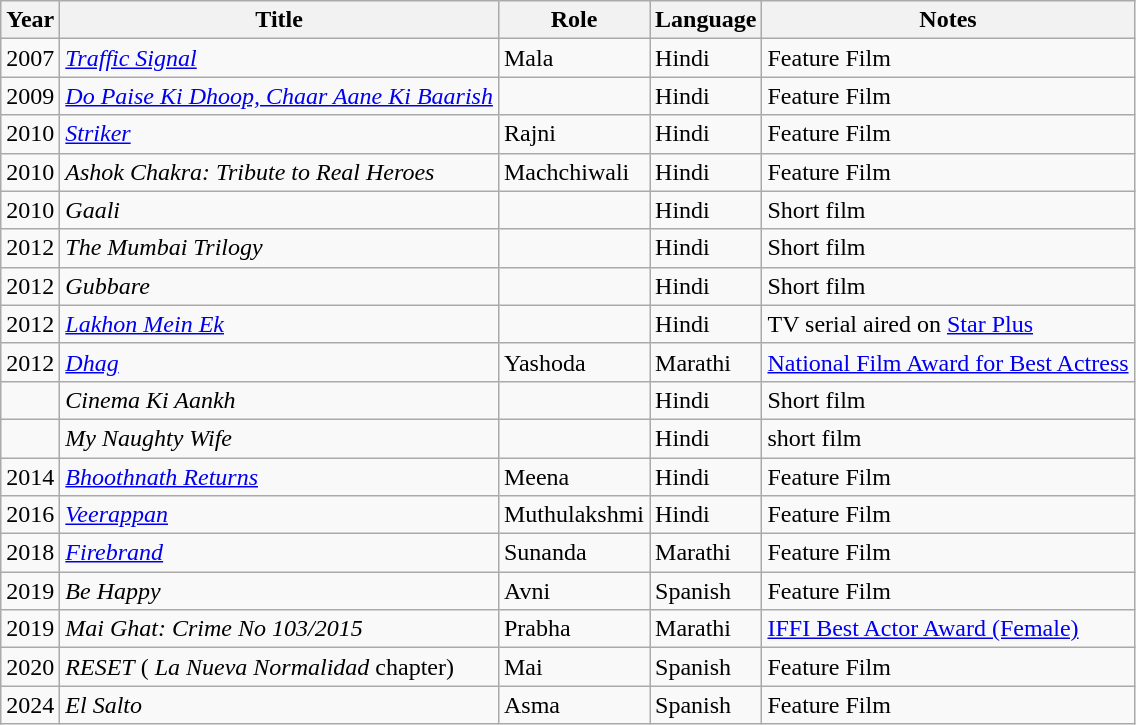<table class="wikitable sortable">
<tr>
<th>Year</th>
<th>Title</th>
<th>Role</th>
<th>Language</th>
<th>Notes</th>
</tr>
<tr>
<td>2007</td>
<td><em><a href='#'>Traffic Signal</a></em></td>
<td>Mala</td>
<td>Hindi</td>
<td>Feature Film</td>
</tr>
<tr>
<td>2009</td>
<td><em><a href='#'>Do Paise Ki Dhoop, Chaar Aane Ki Baarish</a></em></td>
<td></td>
<td>Hindi</td>
<td>Feature Film</td>
</tr>
<tr>
<td>2010</td>
<td><em><a href='#'>Striker</a></em></td>
<td>Rajni</td>
<td>Hindi</td>
<td>Feature Film</td>
</tr>
<tr>
<td>2010</td>
<td><em>Ashok Chakra: Tribute to Real Heroes</em></td>
<td>Machchiwali</td>
<td>Hindi</td>
<td>Feature Film</td>
</tr>
<tr>
<td>2010</td>
<td><em>Gaali</em></td>
<td></td>
<td>Hindi</td>
<td>Short film</td>
</tr>
<tr>
<td>2012</td>
<td><em>The Mumbai Trilogy</em></td>
<td></td>
<td>Hindi</td>
<td>Short film</td>
</tr>
<tr>
<td>2012</td>
<td><em>Gubbare</em></td>
<td></td>
<td>Hindi</td>
<td>Short film</td>
</tr>
<tr>
<td>2012</td>
<td><em><a href='#'>Lakhon Mein Ek</a></em></td>
<td></td>
<td>Hindi</td>
<td>TV serial aired on <a href='#'>Star Plus</a> <br> </td>
</tr>
<tr>
<td>2012</td>
<td><em><a href='#'>Dhag</a></em></td>
<td>Yashoda</td>
<td>Marathi</td>
<td><a href='#'>National Film Award for Best Actress</a></td>
</tr>
<tr>
<td></td>
<td><em>Cinema Ki Aankh</em></td>
<td></td>
<td>Hindi</td>
<td>Short film</td>
</tr>
<tr>
<td></td>
<td><em>My Naughty Wife</em></td>
<td></td>
<td>Hindi</td>
<td>short film</td>
</tr>
<tr>
<td>2014</td>
<td><em><a href='#'>Bhoothnath Returns</a></em></td>
<td>Meena</td>
<td>Hindi</td>
<td>Feature Film</td>
</tr>
<tr>
<td>2016</td>
<td><em><a href='#'>Veerappan</a></em></td>
<td>Muthulakshmi</td>
<td>Hindi</td>
<td>Feature Film</td>
</tr>
<tr>
<td>2018</td>
<td><em><a href='#'>Firebrand</a></em></td>
<td>Sunanda</td>
<td>Marathi</td>
<td>Feature Film</td>
</tr>
<tr>
<td>2019</td>
<td><em>Be Happy</em></td>
<td>Avni</td>
<td>Spanish</td>
<td>Feature Film</td>
</tr>
<tr>
<td>2019</td>
<td><em>Mai Ghat: Crime No 103/2015</em></td>
<td>Prabha</td>
<td>Marathi</td>
<td><a href='#'>IFFI Best Actor Award (Female)</a></td>
</tr>
<tr>
<td>2020</td>
<td><em>RESET</em> (<em> La Nueva Normalidad</em> chapter)</td>
<td>Mai</td>
<td>Spanish</td>
<td>Feature Film</td>
</tr>
<tr>
<td>2024</td>
<td><em>El Salto</em></td>
<td>Asma</td>
<td>Spanish</td>
<td>Feature Film</td>
</tr>
</table>
